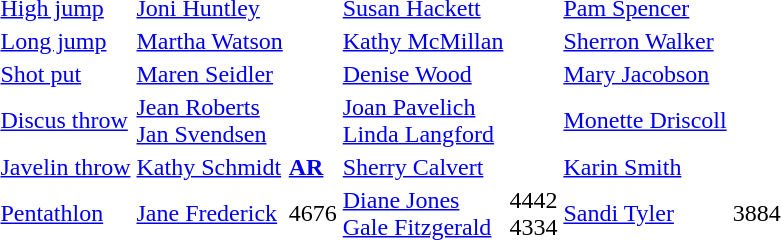<table>
<tr>
<td><a href='#'>High jump</a></td>
<td><a href='#'>Joni Huntley</a></td>
<td></td>
<td><a href='#'>Susan Hackett</a></td>
<td></td>
<td><a href='#'>Pam Spencer</a></td>
<td></td>
</tr>
<tr>
<td><a href='#'>Long jump</a></td>
<td><a href='#'>Martha Watson</a></td>
<td></td>
<td><a href='#'>Kathy McMillan</a></td>
<td></td>
<td><a href='#'>Sherron Walker</a></td>
<td></td>
</tr>
<tr>
<td><a href='#'>Shot put</a></td>
<td><a href='#'>Maren Seidler</a></td>
<td></td>
<td><a href='#'>Denise Wood</a></td>
<td></td>
<td><a href='#'>Mary Jacobson</a></td>
<td></td>
</tr>
<tr>
<td><a href='#'>Discus throw</a></td>
<td><a href='#'>Jean Roberts</a> <br><a href='#'>Jan Svendsen</a></td>
<td><br></td>
<td><a href='#'>Joan Pavelich</a> <br><a href='#'>Linda Langford</a></td>
<td><br></td>
<td><a href='#'>Monette Driscoll</a></td>
<td></td>
</tr>
<tr>
<td><a href='#'>Javelin throw</a></td>
<td><a href='#'>Kathy Schmidt</a></td>
<td> <strong><a href='#'>AR</a></strong></td>
<td><a href='#'>Sherry Calvert</a></td>
<td></td>
<td><a href='#'>Karin Smith</a></td>
<td></td>
</tr>
<tr>
<td><a href='#'>Pentathlon</a></td>
<td><a href='#'>Jane Frederick</a></td>
<td>4676</td>
<td><a href='#'>Diane Jones</a> <br><a href='#'>Gale Fitzgerald</a></td>
<td>4442<br>4334</td>
<td><a href='#'>Sandi Tyler</a></td>
<td>3884</td>
</tr>
</table>
